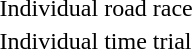<table>
<tr>
<td>Individual road race</td>
<td></td>
<td></td>
<td></td>
</tr>
<tr>
<td>Individual time trial</td>
<td></td>
<td></td>
<td></td>
</tr>
</table>
